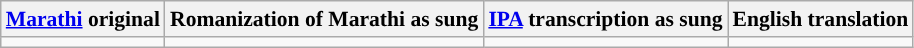<table class="wikitable" style="text-align:center;font-size:90%;">
<tr>
<th><a href='#'>Marathi</a> original</th>
<th>Romanization of Marathi as sung</th>
<th><a href='#'>IPA</a> transcription as sung</th>
<th>English translation</th>
</tr>
<tr style="vertical-align:top; white-space:nowrap;">
<td></td>
<td></td>
<td></td>
<td></td>
</tr>
</table>
